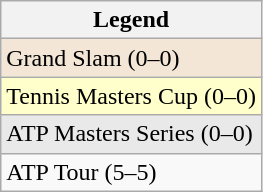<table class="wikitable sortable mw-collapsible mw-collapsed">
<tr>
<th>Legend</th>
</tr>
<tr style="background:#f3e6d7;">
<td>Grand Slam (0–0)</td>
</tr>
<tr style="background:#ffffcc;">
<td>Tennis Masters Cup (0–0)</td>
</tr>
<tr style="background:#e9e9e9;">
<td>ATP Masters Series (0–0)</td>
</tr>
<tr>
<td>ATP Tour (5–5)</td>
</tr>
</table>
